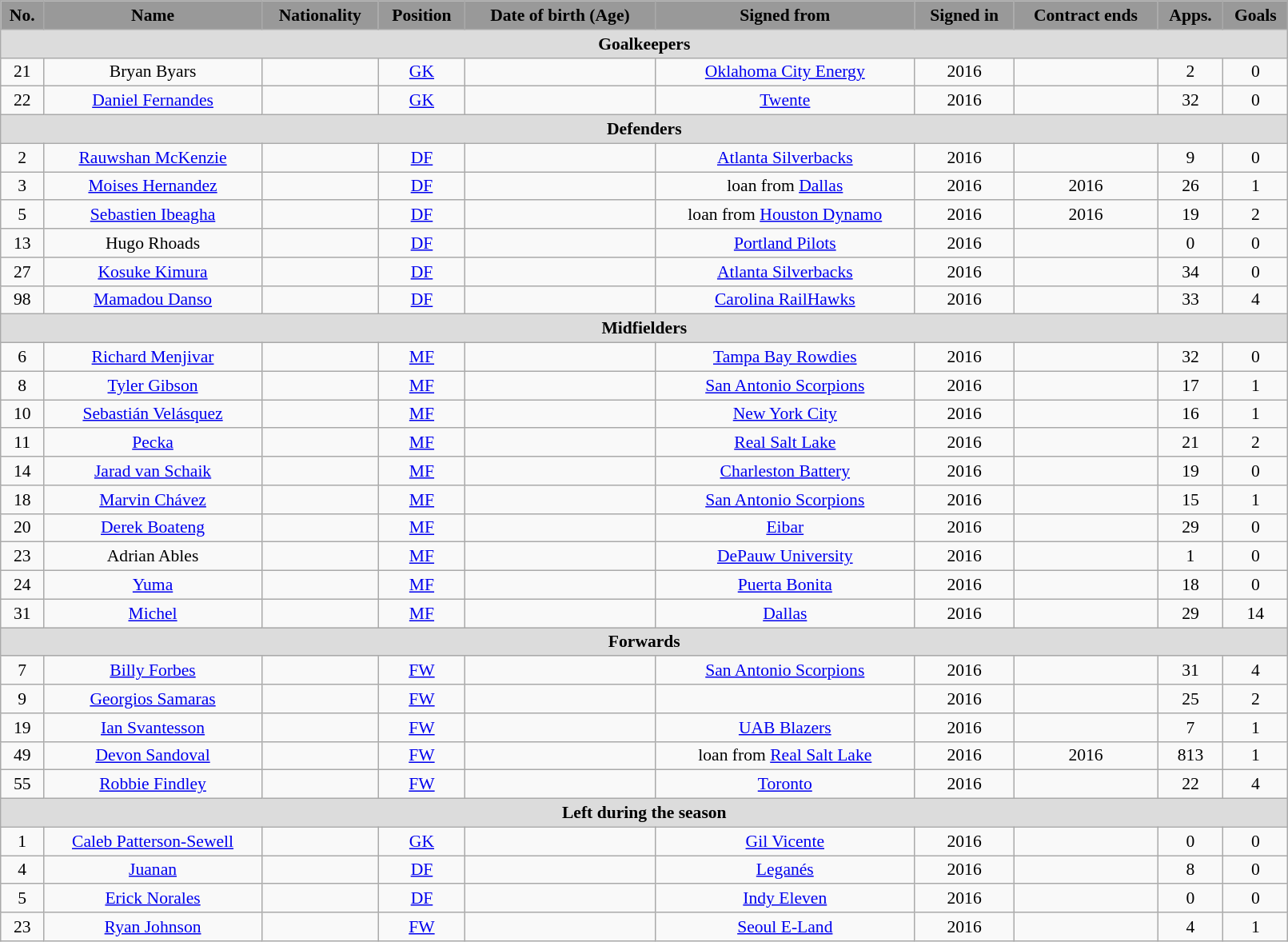<table class="wikitable"  style="text-align:center; font-size:90%; width:85%;">
<tr>
<th style="background:#999; color:black; text-align:center;">No.</th>
<th style="background:#999; color:black; text-align:center;">Name</th>
<th style="background:#999; color:black; text-align:center;">Nationality</th>
<th style="background:#999; color:black; text-align:center;">Position</th>
<th style="background:#999; color:black; text-align:center;">Date of birth (Age)</th>
<th style="background:#999; color:black; text-align:center;">Signed from</th>
<th style="background:#999; color:black; text-align:center;">Signed in</th>
<th style="background:#999; color:black; text-align:center;">Contract ends</th>
<th style="background:#999; color:black; text-align:center;">Apps.</th>
<th style="background:#999; color:black; text-align:center;">Goals</th>
</tr>
<tr>
<th colspan="11"  style="background:#dcdcdc; text-align:center;">Goalkeepers</th>
</tr>
<tr>
<td>21</td>
<td>Bryan Byars</td>
<td></td>
<td><a href='#'>GK</a></td>
<td></td>
<td><a href='#'>Oklahoma City Energy</a></td>
<td>2016</td>
<td></td>
<td>2</td>
<td>0</td>
</tr>
<tr>
<td>22</td>
<td><a href='#'>Daniel Fernandes</a></td>
<td></td>
<td><a href='#'>GK</a></td>
<td></td>
<td> <a href='#'>Twente</a></td>
<td>2016</td>
<td></td>
<td>32</td>
<td>0</td>
</tr>
<tr>
<th colspan="11"  style="background:#dcdcdc; text-align:center;">Defenders</th>
</tr>
<tr>
<td>2</td>
<td><a href='#'>Rauwshan McKenzie</a></td>
<td></td>
<td><a href='#'>DF</a></td>
<td></td>
<td><a href='#'>Atlanta Silverbacks</a></td>
<td>2016</td>
<td></td>
<td>9</td>
<td>0</td>
</tr>
<tr>
<td>3</td>
<td><a href='#'>Moises Hernandez</a></td>
<td></td>
<td><a href='#'>DF</a></td>
<td></td>
<td>loan from <a href='#'>Dallas</a></td>
<td>2016</td>
<td>2016</td>
<td>26</td>
<td>1</td>
</tr>
<tr>
<td>5</td>
<td><a href='#'>Sebastien Ibeagha</a></td>
<td></td>
<td><a href='#'>DF</a></td>
<td></td>
<td>loan from <a href='#'>Houston Dynamo</a></td>
<td>2016</td>
<td>2016</td>
<td>19</td>
<td>2</td>
</tr>
<tr>
<td>13</td>
<td>Hugo Rhoads</td>
<td></td>
<td><a href='#'>DF</a></td>
<td></td>
<td><a href='#'>Portland Pilots</a></td>
<td>2016</td>
<td></td>
<td>0</td>
<td>0</td>
</tr>
<tr>
<td>27</td>
<td><a href='#'>Kosuke Kimura</a></td>
<td></td>
<td><a href='#'>DF</a></td>
<td></td>
<td><a href='#'>Atlanta Silverbacks</a></td>
<td>2016</td>
<td></td>
<td>34</td>
<td>0</td>
</tr>
<tr>
<td>98</td>
<td><a href='#'>Mamadou Danso</a></td>
<td></td>
<td><a href='#'>DF</a></td>
<td></td>
<td><a href='#'>Carolina RailHawks</a></td>
<td>2016</td>
<td></td>
<td>33</td>
<td>4</td>
</tr>
<tr>
<th colspan="11"  style="background:#dcdcdc; text-align:center;">Midfielders</th>
</tr>
<tr>
<td>6</td>
<td><a href='#'>Richard Menjivar</a></td>
<td></td>
<td><a href='#'>MF</a></td>
<td></td>
<td><a href='#'>Tampa Bay Rowdies</a></td>
<td>2016</td>
<td></td>
<td>32</td>
<td>0</td>
</tr>
<tr>
<td>8</td>
<td><a href='#'>Tyler Gibson</a></td>
<td></td>
<td><a href='#'>MF</a></td>
<td></td>
<td><a href='#'>San Antonio Scorpions</a></td>
<td>2016</td>
<td></td>
<td>17</td>
<td>1</td>
</tr>
<tr>
<td>10</td>
<td><a href='#'>Sebastián Velásquez</a></td>
<td></td>
<td><a href='#'>MF</a></td>
<td></td>
<td><a href='#'>New York City</a></td>
<td>2016</td>
<td></td>
<td>16</td>
<td>1</td>
</tr>
<tr>
<td>11</td>
<td><a href='#'>Pecka</a></td>
<td></td>
<td><a href='#'>MF</a></td>
<td></td>
<td><a href='#'>Real Salt Lake</a></td>
<td>2016</td>
<td></td>
<td>21</td>
<td>2</td>
</tr>
<tr>
<td>14</td>
<td><a href='#'>Jarad van Schaik</a></td>
<td></td>
<td><a href='#'>MF</a></td>
<td></td>
<td><a href='#'>Charleston Battery</a></td>
<td>2016</td>
<td></td>
<td>19</td>
<td>0</td>
</tr>
<tr>
<td>18</td>
<td><a href='#'>Marvin Chávez</a></td>
<td></td>
<td><a href='#'>MF</a></td>
<td></td>
<td><a href='#'>San Antonio Scorpions</a></td>
<td>2016</td>
<td></td>
<td>15</td>
<td>1</td>
</tr>
<tr>
<td>20</td>
<td><a href='#'>Derek Boateng</a></td>
<td></td>
<td><a href='#'>MF</a></td>
<td></td>
<td> <a href='#'>Eibar</a></td>
<td>2016</td>
<td></td>
<td>29</td>
<td>0</td>
</tr>
<tr>
<td>23</td>
<td>Adrian Ables</td>
<td></td>
<td><a href='#'>MF</a></td>
<td></td>
<td><a href='#'>DePauw University</a></td>
<td>2016</td>
<td></td>
<td>1</td>
<td>0</td>
</tr>
<tr>
<td>24</td>
<td><a href='#'>Yuma</a></td>
<td></td>
<td><a href='#'>MF</a></td>
<td></td>
<td> <a href='#'>Puerta Bonita</a></td>
<td>2016</td>
<td></td>
<td>18</td>
<td>0</td>
</tr>
<tr>
<td>31</td>
<td><a href='#'>Michel</a></td>
<td></td>
<td><a href='#'>MF</a></td>
<td></td>
<td><a href='#'>Dallas</a></td>
<td>2016</td>
<td></td>
<td>29</td>
<td>14</td>
</tr>
<tr>
<th colspan="11"  style="background:#dcdcdc; text-align:center;">Forwards</th>
</tr>
<tr>
<td>7</td>
<td><a href='#'>Billy Forbes</a></td>
<td></td>
<td><a href='#'>FW</a></td>
<td></td>
<td><a href='#'>San Antonio Scorpions</a></td>
<td>2016</td>
<td></td>
<td>31</td>
<td>4</td>
</tr>
<tr>
<td>9</td>
<td><a href='#'>Georgios Samaras</a></td>
<td></td>
<td><a href='#'>FW</a></td>
<td></td>
<td></td>
<td>2016</td>
<td></td>
<td>25</td>
<td>2</td>
</tr>
<tr>
<td>19</td>
<td><a href='#'>Ian Svantesson</a></td>
<td></td>
<td><a href='#'>FW</a></td>
<td></td>
<td><a href='#'>UAB Blazers</a></td>
<td>2016</td>
<td></td>
<td>7</td>
<td>1</td>
</tr>
<tr>
<td>49</td>
<td><a href='#'>Devon Sandoval</a></td>
<td></td>
<td><a href='#'>FW</a></td>
<td></td>
<td>loan from <a href='#'>Real Salt Lake</a></td>
<td>2016</td>
<td>2016</td>
<td>813</td>
<td>1</td>
</tr>
<tr>
<td>55</td>
<td><a href='#'>Robbie Findley</a></td>
<td></td>
<td><a href='#'>FW</a></td>
<td></td>
<td> <a href='#'>Toronto</a></td>
<td>2016</td>
<td></td>
<td>22</td>
<td>4</td>
</tr>
<tr>
<th colspan="11"  style="background:#dcdcdc; text-align:center;">Left during the season</th>
</tr>
<tr>
<td>1</td>
<td><a href='#'>Caleb Patterson-Sewell</a></td>
<td></td>
<td><a href='#'>GK</a></td>
<td></td>
<td> <a href='#'>Gil Vicente</a></td>
<td>2016</td>
<td></td>
<td>0</td>
<td>0</td>
</tr>
<tr>
<td>4</td>
<td><a href='#'>Juanan</a></td>
<td></td>
<td><a href='#'>DF</a></td>
<td></td>
<td> <a href='#'>Leganés</a></td>
<td>2016</td>
<td></td>
<td>8</td>
<td>0</td>
</tr>
<tr>
<td>5</td>
<td><a href='#'>Erick Norales</a></td>
<td></td>
<td><a href='#'>DF</a></td>
<td></td>
<td><a href='#'>Indy Eleven</a></td>
<td>2016</td>
<td></td>
<td>0</td>
<td>0</td>
</tr>
<tr>
<td>23</td>
<td><a href='#'>Ryan Johnson</a></td>
<td></td>
<td><a href='#'>FW</a></td>
<td></td>
<td> <a href='#'>Seoul E-Land</a></td>
<td>2016</td>
<td></td>
<td>4</td>
<td>1</td>
</tr>
</table>
